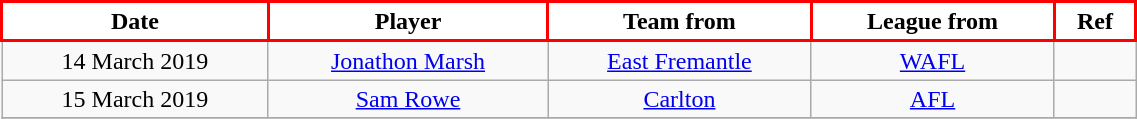<table class="wikitable" style="text-align:center; font-size:100%; width:60%;">
<tr style="color:black;">
<th style="background:white; border: solid red 2px;">Date</th>
<th style="background:white; border: solid red 2px;">Player</th>
<th style="background:white; border: solid red 2px;">Team from</th>
<th style="background:white; border: solid red 2px;">League from</th>
<th style="background:white; border: solid red 2px;">Ref</th>
</tr>
<tr>
<td>14 March 2019</td>
<td><a href='#'>Jonathon Marsh</a></td>
<td><a href='#'>East Fremantle</a></td>
<td><a href='#'>WAFL</a></td>
<td></td>
</tr>
<tr>
<td>15 March 2019</td>
<td><a href='#'>Sam Rowe</a></td>
<td><a href='#'>Carlton</a></td>
<td><a href='#'>AFL</a></td>
<td></td>
</tr>
<tr>
</tr>
</table>
